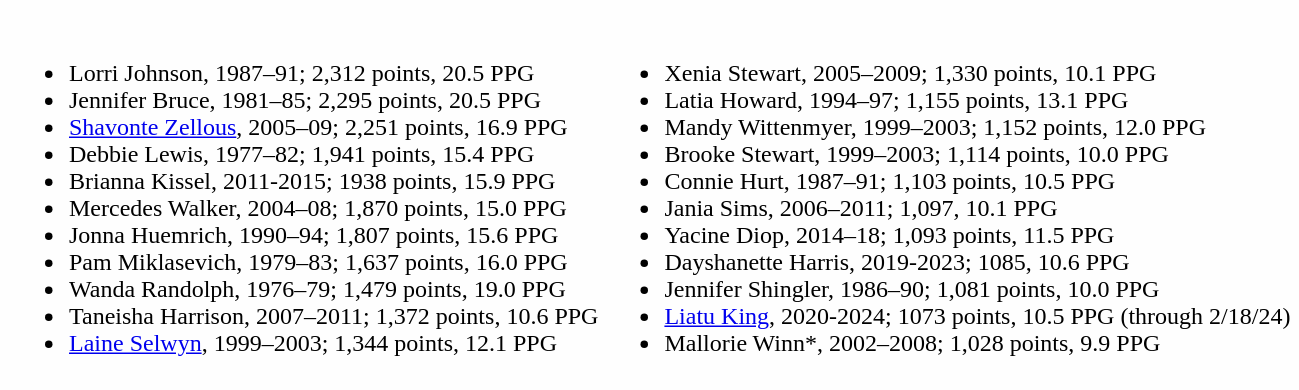<table style='border:0px solid #dddddd; background-color:#fefefe; padding:3px; margin:0px'>
<tr>
<td><br><ul><li>Lorri Johnson, 1987–91; 2,312 points, 20.5 PPG</li><li>Jennifer Bruce, 1981–85; 2,295 points, 20.5 PPG</li><li><a href='#'>Shavonte Zellous</a>, 2005–09; 2,251 points, 16.9 PPG</li><li>Debbie Lewis, 1977–82; 1,941 points, 15.4 PPG</li><li>Brianna Kissel, 2011-2015; 1938 points, 15.9 PPG</li><li>Mercedes Walker, 2004–08; 1,870 points, 15.0 PPG</li><li>Jonna Huemrich, 1990–94; 1,807 points, 15.6 PPG</li><li>Pam Miklasevich, 1979–83; 1,637 points, 16.0 PPG</li><li>Wanda Randolph, 1976–79; 1,479 points, 19.0 PPG</li><li>Taneisha Harrison, 2007–2011; 1,372 points, 10.6 PPG</li><li><a href='#'>Laine Selwyn</a>, 1999–2003; 1,344 points, 12.1 PPG</li></ul></td>
<td><br><ul><li>Xenia Stewart, 2005–2009; 1,330 points, 10.1 PPG</li><li>Latia Howard, 1994–97; 1,155 points, 13.1 PPG</li><li>Mandy Wittenmyer, 1999–2003; 1,152 points, 12.0 PPG</li><li>Brooke Stewart, 1999–2003; 1,114 points, 10.0 PPG</li><li>Connie Hurt, 1987–91; 1,103 points, 10.5 PPG</li><li>Jania Sims, 2006–2011; 1,097, 10.1 PPG</li><li>Yacine Diop, 2014–18; 1,093 points, 11.5 PPG</li><li>Dayshanette Harris, 2019-2023; 1085, 10.6 PPG</li><li>Jennifer Shingler, 1986–90; 1,081 points, 10.0 PPG</li><li><a href='#'>Liatu King</a>, 2020-2024; 1073 points, 10.5 PPG (through 2/18/24)</li><li>Mallorie Winn*, 2002–2008; 1,028 points, 9.9 PPG</li></ul></td>
</tr>
</table>
